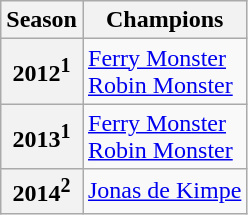<table class="wikitable">
<tr>
<th>Season</th>
<th>Champions</th>
</tr>
<tr>
<th>2012<sup>1</sup></th>
<td> <a href='#'>Ferry Monster</a><br> <a href='#'>Robin Monster</a></td>
</tr>
<tr>
<th>2013<sup>1</sup></th>
<td> <a href='#'>Ferry Monster</a><br> <a href='#'>Robin Monster</a></td>
</tr>
<tr>
<th>2014<sup>2</sup></th>
<td> <a href='#'>Jonas de Kimpe</a></td>
</tr>
</table>
